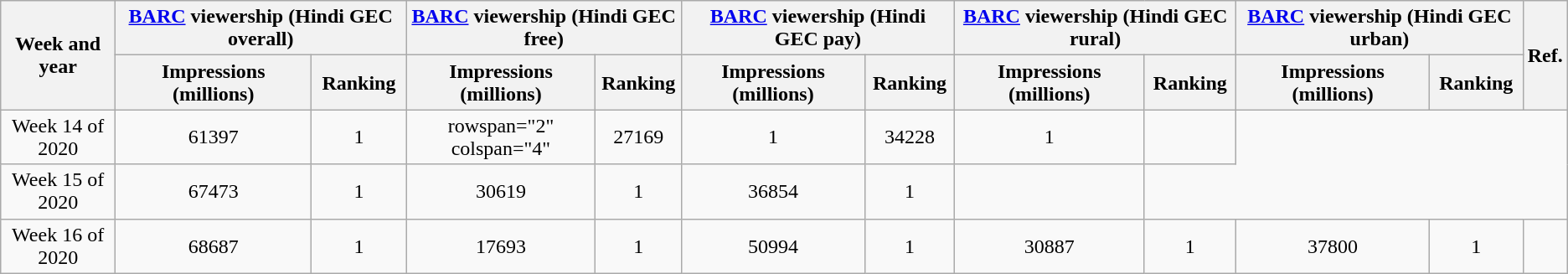<table class="wikitable" style="text-align:center">
<tr>
<th rowspan="2">Week and year</th>
<th colspan="2"><a href='#'>BARC</a> viewership (Hindi GEC overall)</th>
<th colspan="2"><a href='#'>BARC</a> viewership (Hindi GEC free)</th>
<th colspan="2"><a href='#'>BARC</a> viewership (Hindi GEC pay)</th>
<th colspan="2"><a href='#'>BARC</a> viewership (Hindi GEC rural)</th>
<th colspan="2"><a href='#'>BARC</a> viewership (Hindi GEC urban)</th>
<th rowspan="2">Ref.</th>
</tr>
<tr>
<th>Impressions (millions)</th>
<th>Ranking</th>
<th>Impressions (millions)</th>
<th>Ranking</th>
<th>Impressions (millions)</th>
<th>Ranking</th>
<th>Impressions (millions)</th>
<th>Ranking</th>
<th>Impressions (millions)</th>
<th>Ranking</th>
</tr>
<tr>
<td>Week 14 of 2020</td>
<td>61397</td>
<td>1</td>
<td>rowspan="2" colspan="4" </td>
<td>27169</td>
<td>1</td>
<td>34228</td>
<td>1</td>
<td></td>
</tr>
<tr>
<td>Week 15 of 2020</td>
<td>67473</td>
<td>1</td>
<td>30619</td>
<td>1</td>
<td>36854</td>
<td>1</td>
<td></td>
</tr>
<tr>
<td>Week 16 of 2020</td>
<td>68687</td>
<td>1</td>
<td>17693</td>
<td>1</td>
<td>50994</td>
<td>1</td>
<td>30887</td>
<td>1</td>
<td>37800</td>
<td>1</td>
<td></td>
</tr>
</table>
